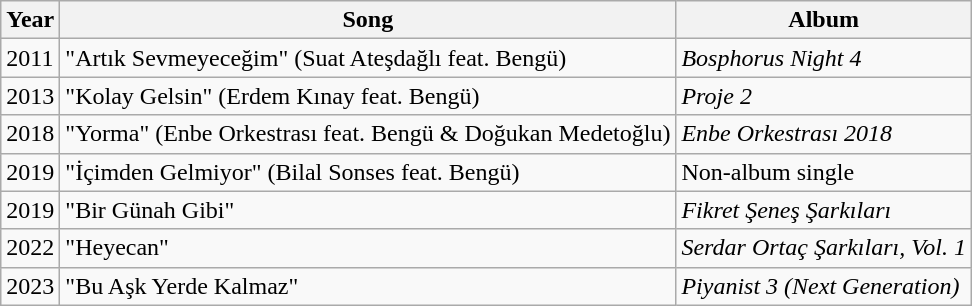<table class="wikitable">
<tr>
<th>Year</th>
<th>Song</th>
<th>Album</th>
</tr>
<tr>
<td>2011</td>
<td>"Artık Sevmeyeceğim" (Suat Ateşdağlı feat. Bengü)</td>
<td><em>Bosphorus Night 4</em></td>
</tr>
<tr>
<td>2013</td>
<td>"Kolay Gelsin" (Erdem Kınay feat. Bengü)</td>
<td><em>Proje 2</em></td>
</tr>
<tr>
<td>2018</td>
<td>"Yorma" (Enbe Orkestrası feat. Bengü & Doğukan Medetoğlu)</td>
<td><em>Enbe Orkestrası 2018</em></td>
</tr>
<tr>
<td>2019</td>
<td>"İçimden Gelmiyor" (Bilal Sonses feat. Bengü)</td>
<td>Non-album single</td>
</tr>
<tr>
<td>2019</td>
<td>"Bir Günah Gibi"</td>
<td><em>Fikret Şeneş Şarkıları</em></td>
</tr>
<tr>
<td>2022</td>
<td>"Heyecan"</td>
<td><em>Serdar Ortaç Şarkıları, Vol. 1</em></td>
</tr>
<tr>
<td>2023</td>
<td>"Bu Aşk Yerde Kalmaz"</td>
<td><em>Piyanist 3 (Next Generation)</em></td>
</tr>
</table>
